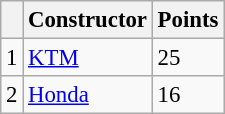<table class="wikitable" style="font-size: 95%;">
<tr>
<th></th>
<th>Constructor</th>
<th>Points</th>
</tr>
<tr>
<td align=center>1</td>
<td> <a href='#'>KTM</a></td>
<td align=left>25</td>
</tr>
<tr>
<td align=center>2</td>
<td> <a href='#'>Honda</a></td>
<td align=left>16</td>
</tr>
</table>
